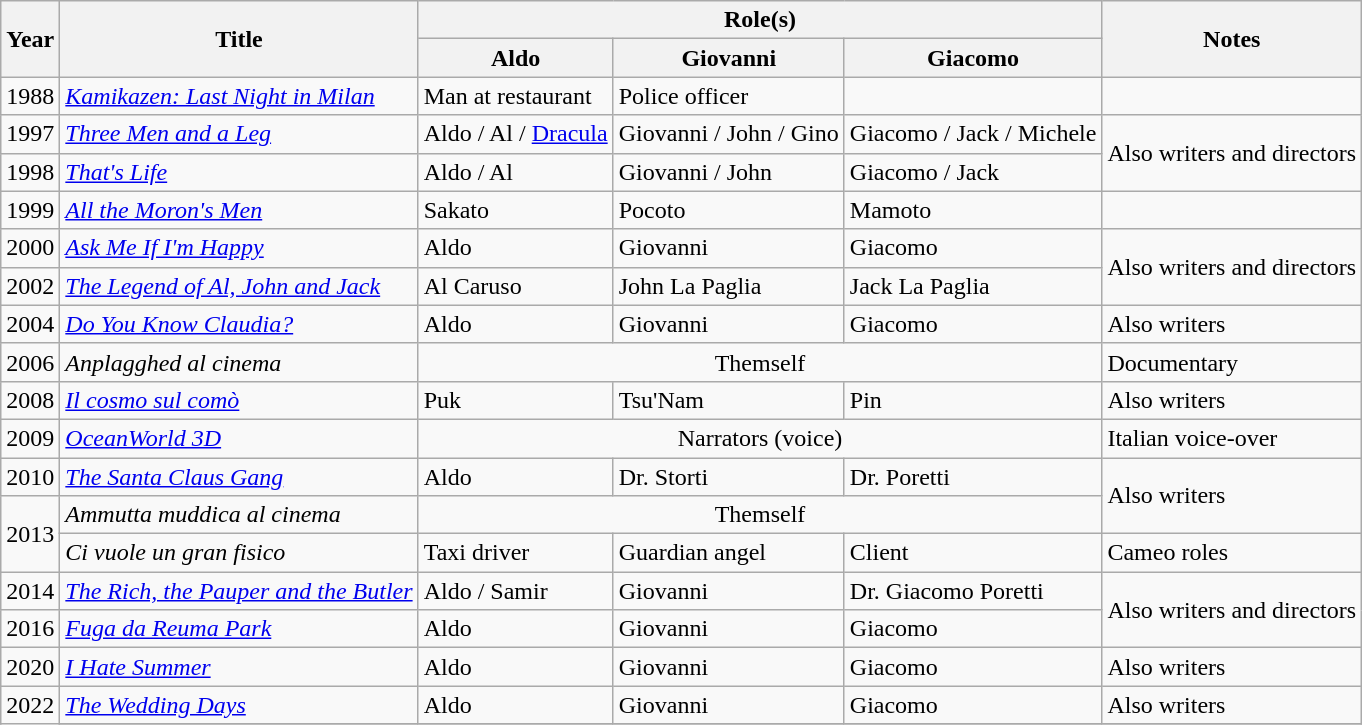<table class="wikitable plainrowheaders unsortable">
<tr>
<th rowspan="2">Year</th>
<th rowspan="2">Title</th>
<th colspan="3">Role(s)</th>
<th rowspan="2">Notes</th>
</tr>
<tr>
<th>Aldo</th>
<th>Giovanni</th>
<th>Giacomo</th>
</tr>
<tr>
<td>1988</td>
<td><em><a href='#'>Kamikazen: Last Night in Milan</a></em></td>
<td>Man at restaurant</td>
<td>Police officer</td>
<td></td>
<td></td>
</tr>
<tr>
<td>1997</td>
<td><em><a href='#'>Three Men and a Leg</a></em></td>
<td>Aldo / Al / <a href='#'>Dracula</a></td>
<td>Giovanni / John / Gino</td>
<td>Giacomo / Jack / Michele</td>
<td rowspan="2">Also writers and directors</td>
</tr>
<tr>
<td>1998</td>
<td><em><a href='#'>That's Life</a></em></td>
<td>Aldo / Al</td>
<td>Giovanni / John</td>
<td>Giacomo / Jack</td>
</tr>
<tr>
<td>1999</td>
<td><em><a href='#'>All the Moron's Men</a></em></td>
<td>Sakato</td>
<td>Pocoto</td>
<td>Mamoto</td>
<td></td>
</tr>
<tr>
<td>2000</td>
<td><em><a href='#'>Ask Me If I'm Happy</a></em></td>
<td>Aldo</td>
<td>Giovanni</td>
<td>Giacomo</td>
<td rowspan="2">Also writers and directors</td>
</tr>
<tr>
<td>2002</td>
<td><em><a href='#'>The Legend of Al, John and Jack</a></em></td>
<td>Al Caruso</td>
<td>John La Paglia</td>
<td>Jack La Paglia</td>
</tr>
<tr>
<td>2004</td>
<td><em><a href='#'>Do You Know Claudia?</a></em></td>
<td>Aldo</td>
<td>Giovanni</td>
<td>Giacomo</td>
<td>Also writers</td>
</tr>
<tr>
<td>2006</td>
<td><em>Anplagghed al cinema</em></td>
<td colspan="3" style="text-align:center">Themself</td>
<td>Documentary</td>
</tr>
<tr>
<td>2008</td>
<td><em><a href='#'>Il cosmo sul comò</a></em></td>
<td>Puk</td>
<td>Tsu'Nam</td>
<td>Pin</td>
<td>Also writers</td>
</tr>
<tr>
<td>2009</td>
<td><em><a href='#'>OceanWorld 3D</a></em></td>
<td colspan="3" style="text-align:center">Narrators (voice)</td>
<td>Italian voice-over</td>
</tr>
<tr>
<td>2010</td>
<td><em><a href='#'>The Santa Claus Gang</a></em></td>
<td>Aldo</td>
<td>Dr. Storti</td>
<td>Dr. Poretti</td>
<td rowspan="2">Also writers</td>
</tr>
<tr>
<td rowspan="2">2013</td>
<td><em>Ammutta muddica al cinema</em></td>
<td colspan="3" style="text-align:center">Themself</td>
</tr>
<tr>
<td><em>Ci vuole un gran fisico</em></td>
<td>Taxi driver</td>
<td>Guardian angel</td>
<td>Client</td>
<td>Cameo roles</td>
</tr>
<tr>
<td>2014</td>
<td><em><a href='#'>The Rich, the Pauper and the Butler</a></em></td>
<td>Aldo / Samir</td>
<td>Giovanni</td>
<td>Dr. Giacomo Poretti</td>
<td rowspan="2">Also writers and directors</td>
</tr>
<tr>
<td>2016</td>
<td><em><a href='#'>Fuga da Reuma Park</a></em></td>
<td>Aldo</td>
<td>Giovanni</td>
<td>Giacomo</td>
</tr>
<tr>
<td>2020</td>
<td><em><a href='#'>I Hate Summer</a></em></td>
<td>Aldo</td>
<td>Giovanni</td>
<td>Giacomo</td>
<td>Also writers</td>
</tr>
<tr>
<td rowspan="4">2022</td>
<td><em><a href='#'>The Wedding Days</a></em></td>
<td>Aldo</td>
<td>Giovanni</td>
<td>Giacomo</td>
<td>Also writers</td>
</tr>
<tr>
</tr>
</table>
